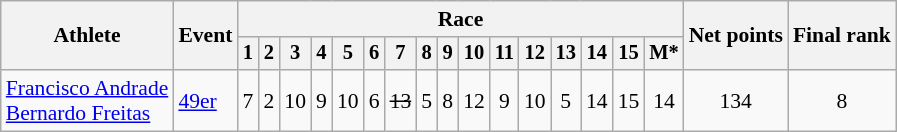<table class="wikitable" style="font-size:90%">
<tr>
<th rowspan="2">Athlete</th>
<th rowspan="2">Event</th>
<th colspan=16>Race</th>
<th rowspan=2>Net points</th>
<th rowspan=2>Final rank</th>
</tr>
<tr style="font-size:95%">
<th>1</th>
<th>2</th>
<th>3</th>
<th>4</th>
<th>5</th>
<th>6</th>
<th>7</th>
<th>8</th>
<th>9</th>
<th>10</th>
<th>11</th>
<th>12</th>
<th>13</th>
<th>14</th>
<th>15</th>
<th>M*</th>
</tr>
<tr align=center>
<td align=left><a href='#'>Francisco Andrade</a><br><a href='#'>Bernardo Freitas</a></td>
<td align=left><a href='#'>49er</a></td>
<td>7</td>
<td>2</td>
<td>10</td>
<td>9</td>
<td>10</td>
<td>6</td>
<td><s>13</s></td>
<td>5</td>
<td>8</td>
<td>12</td>
<td>9</td>
<td>10</td>
<td>5</td>
<td>14</td>
<td>15</td>
<td>14</td>
<td>134</td>
<td>8</td>
</tr>
</table>
